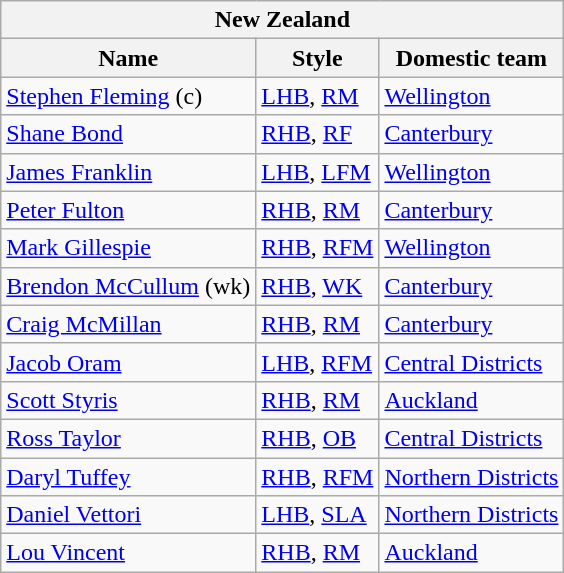<table class="wikitable">
<tr>
<th colspan="3">New Zealand </th>
</tr>
<tr>
<th>Name</th>
<th>Style</th>
<th>Domestic team</th>
</tr>
<tr>
<td><a href='#'>Stephen Fleming</a> (c)</td>
<td><a href='#'>LHB</a>, <a href='#'>RM</a></td>
<td><a href='#'>Wellington</a></td>
</tr>
<tr>
<td><a href='#'>Shane Bond</a></td>
<td><a href='#'>RHB</a>, <a href='#'>RF</a></td>
<td><a href='#'>Canterbury</a></td>
</tr>
<tr>
<td><a href='#'>James Franklin</a></td>
<td><a href='#'>LHB</a>, <a href='#'>LFM</a></td>
<td><a href='#'>Wellington</a></td>
</tr>
<tr>
<td><a href='#'>Peter Fulton</a></td>
<td><a href='#'>RHB</a>, <a href='#'>RM</a></td>
<td><a href='#'>Canterbury</a></td>
</tr>
<tr>
<td><a href='#'>Mark Gillespie</a></td>
<td><a href='#'>RHB</a>, <a href='#'>RFM</a></td>
<td><a href='#'>Wellington</a></td>
</tr>
<tr>
<td><a href='#'>Brendon McCullum</a> (wk)</td>
<td><a href='#'>RHB</a>, <a href='#'>WK</a></td>
<td><a href='#'>Canterbury</a></td>
</tr>
<tr>
<td><a href='#'>Craig McMillan</a></td>
<td><a href='#'>RHB</a>, <a href='#'>RM</a></td>
<td><a href='#'>Canterbury</a></td>
</tr>
<tr>
<td><a href='#'>Jacob Oram</a></td>
<td><a href='#'>LHB</a>, <a href='#'>RFM</a></td>
<td><a href='#'>Central Districts</a></td>
</tr>
<tr>
<td><a href='#'>Scott Styris</a></td>
<td><a href='#'>RHB</a>, <a href='#'>RM</a></td>
<td><a href='#'>Auckland</a></td>
</tr>
<tr>
<td><a href='#'>Ross Taylor</a></td>
<td><a href='#'>RHB</a>, <a href='#'>OB</a></td>
<td><a href='#'>Central Districts</a></td>
</tr>
<tr>
<td><a href='#'>Daryl Tuffey</a></td>
<td><a href='#'>RHB</a>, <a href='#'>RFM</a></td>
<td><a href='#'>Northern Districts</a></td>
</tr>
<tr>
<td><a href='#'>Daniel Vettori</a></td>
<td><a href='#'>LHB</a>, <a href='#'>SLA</a></td>
<td><a href='#'>Northern Districts</a></td>
</tr>
<tr>
<td><a href='#'>Lou Vincent</a></td>
<td><a href='#'>RHB</a>, <a href='#'>RM</a></td>
<td><a href='#'>Auckland</a></td>
</tr>
</table>
